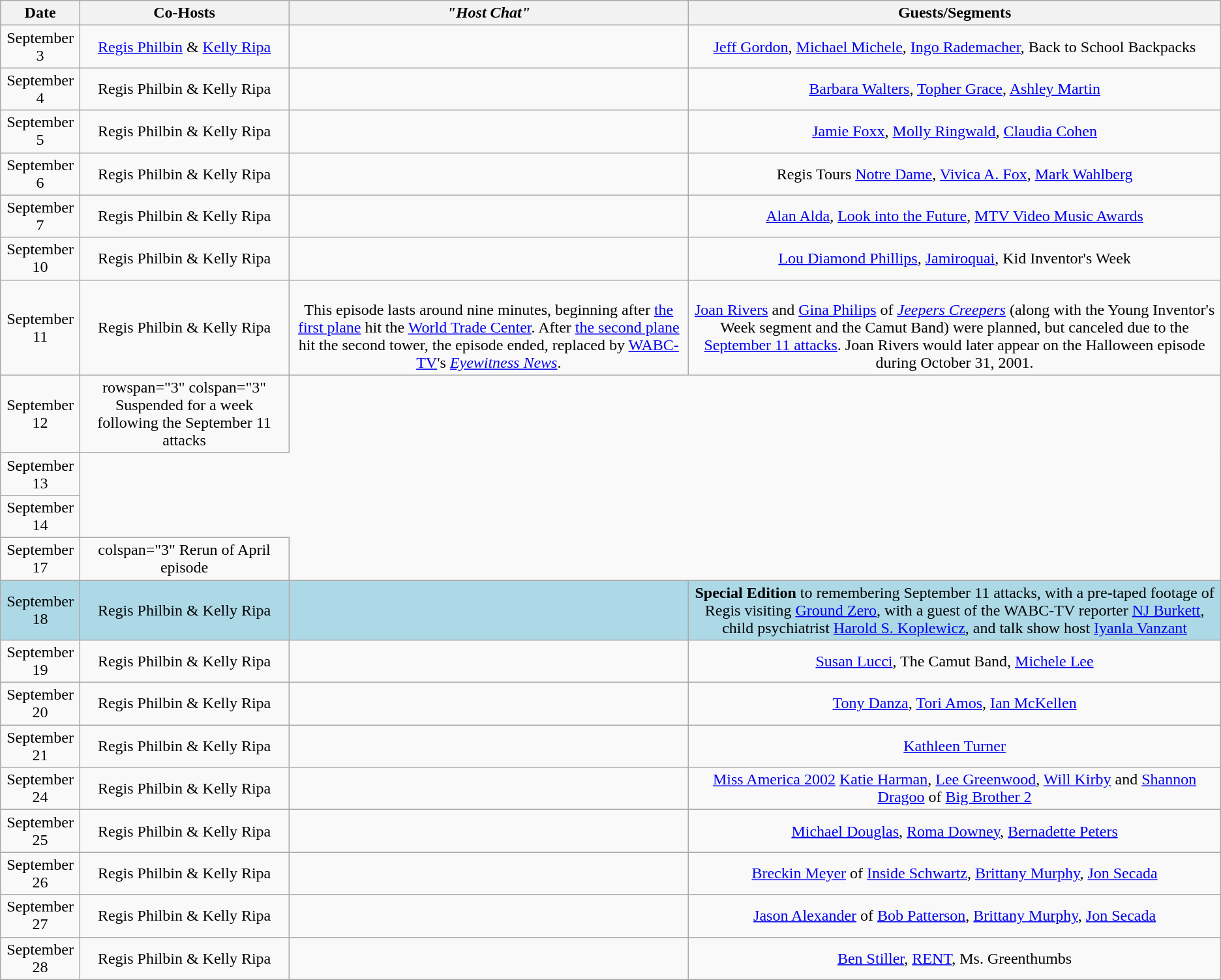<table class="wikitable sortable" style="text-align:center;">
<tr>
<th>Date</th>
<th>Co-Hosts</th>
<th><em>"Host Chat"</em></th>
<th>Guests/Segments</th>
</tr>
<tr>
<td>September 3</td>
<td><a href='#'>Regis Philbin</a> & <a href='#'>Kelly Ripa</a></td>
<td></td>
<td><a href='#'>Jeff Gordon</a>, <a href='#'>Michael Michele</a>, <a href='#'>Ingo Rademacher</a>, Back to School Backpacks</td>
</tr>
<tr>
<td>September 4</td>
<td>Regis Philbin & Kelly Ripa</td>
<td></td>
<td><a href='#'>Barbara Walters</a>, <a href='#'>Topher Grace</a>, <a href='#'>Ashley Martin</a></td>
</tr>
<tr>
<td>September 5</td>
<td>Regis Philbin & Kelly Ripa</td>
<td></td>
<td><a href='#'>Jamie Foxx</a>, <a href='#'>Molly Ringwald</a>, <a href='#'>Claudia Cohen</a></td>
</tr>
<tr>
<td>September 6</td>
<td>Regis Philbin & Kelly Ripa</td>
<td></td>
<td>Regis Tours <a href='#'>Notre Dame</a>, <a href='#'>Vivica A. Fox</a>, <a href='#'>Mark Wahlberg</a></td>
</tr>
<tr>
<td>September 7</td>
<td>Regis Philbin & Kelly Ripa</td>
<td></td>
<td><a href='#'>Alan Alda</a>, <a href='#'>Look into the Future</a>, <a href='#'>MTV Video Music Awards</a></td>
</tr>
<tr>
<td>September 10</td>
<td>Regis Philbin & Kelly Ripa</td>
<td></td>
<td><a href='#'>Lou Diamond Phillips</a>, <a href='#'>Jamiroquai</a>, Kid Inventor's Week</td>
</tr>
<tr>
<td>September 11</td>
<td>Regis Philbin & Kelly Ripa</td>
<td><br>This episode lasts around nine minutes, beginning after <a href='#'>the first plane</a> hit the <a href='#'>World Trade Center</a>. After <a href='#'>the second plane</a> hit the second tower, the episode ended, replaced by <a href='#'>WABC-TV</a>'s <em><a href='#'>Eyewitness News</a></em>.</td>
<td><br><a href='#'>Joan Rivers</a> and <a href='#'>Gina Philips</a> of <em><a href='#'>Jeepers Creepers</a></em> (along with the Young Inventor's Week segment and the Camut Band) were planned, but canceled due to the <a href='#'>September 11 attacks</a>. Joan Rivers would later appear on the Halloween episode during October 31, 2001.</td>
</tr>
<tr>
<td>September 12</td>
<td>rowspan="3" colspan="3"  Suspended for a week following the September 11 attacks</td>
</tr>
<tr>
<td>September 13</td>
</tr>
<tr>
<td>September 14</td>
</tr>
<tr>
<td>September 17</td>
<td>colspan="3"  Rerun of April episode</td>
</tr>
<tr style="background:lightblue;">
<td>September 18</td>
<td>Regis Philbin & Kelly Ripa</td>
<td></td>
<td><strong>Special Edition</strong> to remembering September 11 attacks, with a pre-taped footage of Regis visiting <a href='#'>Ground Zero</a>, with a guest of the WABC-TV reporter <a href='#'>NJ Burkett</a>, child psychiatrist <a href='#'>Harold S. Koplewicz</a>, and talk show host <a href='#'>Iyanla Vanzant</a></td>
</tr>
<tr>
<td>September 19</td>
<td>Regis Philbin & Kelly Ripa</td>
<td></td>
<td><a href='#'>Susan Lucci</a>, The Camut Band, <a href='#'>Michele Lee</a></td>
</tr>
<tr>
<td>September 20</td>
<td>Regis Philbin & Kelly Ripa</td>
<td></td>
<td><a href='#'>Tony Danza</a>, <a href='#'>Tori Amos</a>, <a href='#'>Ian McKellen</a></td>
</tr>
<tr>
<td>September 21</td>
<td>Regis Philbin & Kelly Ripa</td>
<td></td>
<td><a href='#'>Kathleen Turner</a></td>
</tr>
<tr>
<td>September 24</td>
<td>Regis Philbin & Kelly Ripa</td>
<td></td>
<td><a href='#'>Miss America 2002</a> <a href='#'>Katie Harman</a>, <a href='#'>Lee Greenwood</a>, <a href='#'>Will Kirby</a> and <a href='#'>Shannon Dragoo</a> of <a href='#'>Big Brother 2</a></td>
</tr>
<tr>
<td>September 25</td>
<td>Regis Philbin & Kelly Ripa</td>
<td></td>
<td><a href='#'>Michael Douglas</a>, <a href='#'>Roma Downey</a>, <a href='#'>Bernadette Peters</a></td>
</tr>
<tr>
<td>September 26</td>
<td>Regis Philbin & Kelly Ripa</td>
<td></td>
<td><a href='#'>Breckin Meyer</a> of <a href='#'>Inside Schwartz</a>, <a href='#'>Brittany Murphy</a>, <a href='#'>Jon Secada</a></td>
</tr>
<tr>
<td>September 27</td>
<td>Regis Philbin & Kelly Ripa</td>
<td></td>
<td><a href='#'>Jason Alexander</a> of <a href='#'>Bob Patterson</a>, <a href='#'>Brittany Murphy</a>, <a href='#'>Jon Secada</a></td>
</tr>
<tr>
<td>September 28</td>
<td>Regis Philbin & Kelly Ripa</td>
<td></td>
<td><a href='#'>Ben Stiller</a>, <a href='#'>RENT</a>, Ms. Greenthumbs</td>
</tr>
</table>
